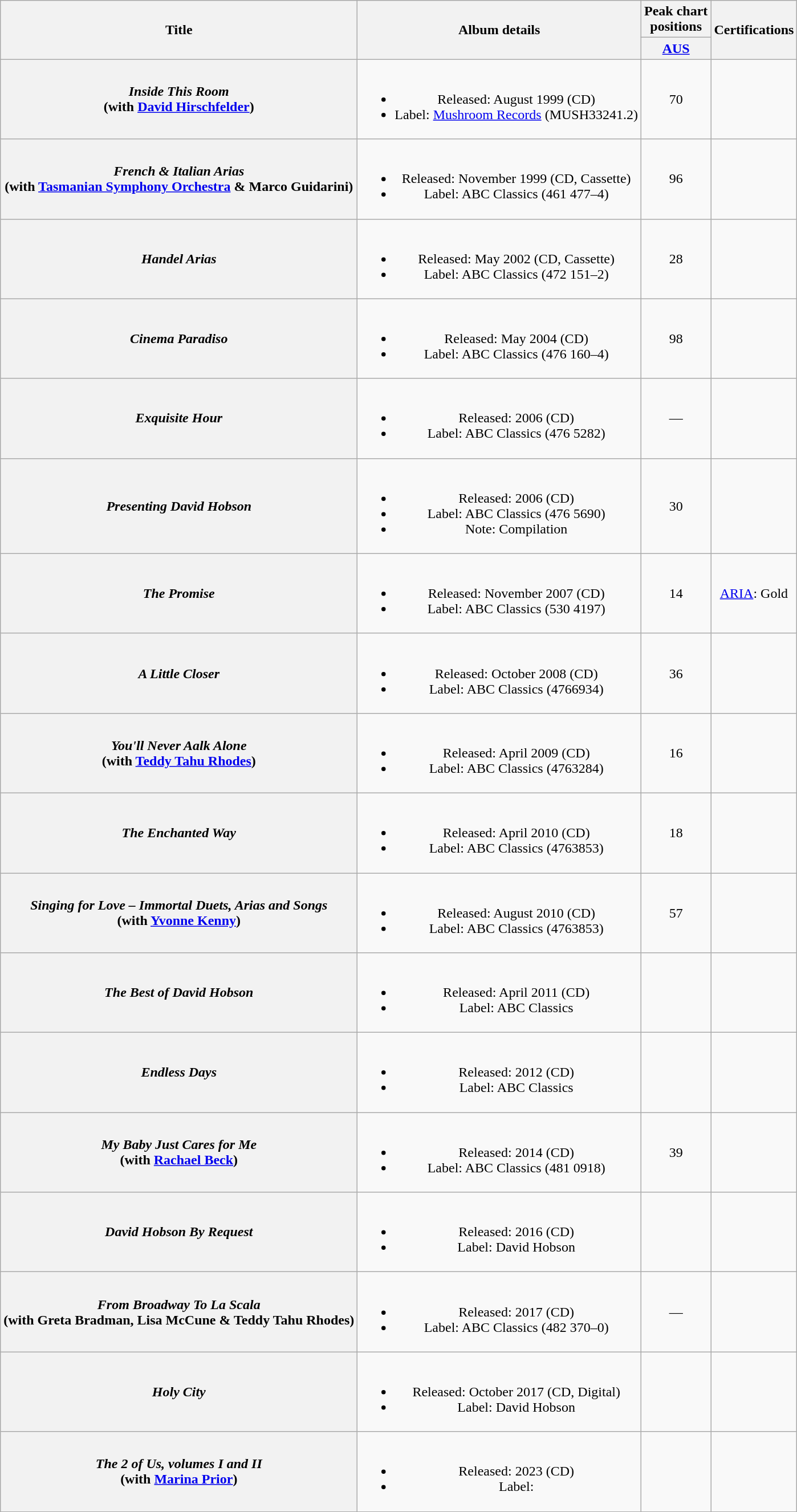<table class="wikitable plainrowheaders" style="text-align:center;" border="1">
<tr>
<th scope="col" rowspan="2">Title</th>
<th scope="col" rowspan="2">Album details</th>
<th scope="col" colspan="1">Peak chart<br>positions</th>
<th scope="col" rowspan="2">Certifications</th>
</tr>
<tr>
<th scope="col" style="text-align:center;"><a href='#'>AUS</a><br></th>
</tr>
<tr>
<th scope="row"><em>Inside This Room</em> <br> (with <a href='#'>David Hirschfelder</a>)</th>
<td><br><ul><li>Released: August 1999 (CD)</li><li>Label: <a href='#'>Mushroom Records</a> (MUSH33241.2)</li></ul></td>
<td align="center">70</td>
<td></td>
</tr>
<tr>
<th scope="row"><em>French & Italian Arias</em> <br> (with <a href='#'>Tasmanian Symphony Orchestra</a> & Marco Guidarini)</th>
<td><br><ul><li>Released: November 1999 (CD, Cassette)</li><li>Label: ABC Classics (461 477–4)</li></ul></td>
<td align="center">96</td>
<td></td>
</tr>
<tr>
<th scope="row"><em>Handel Arias</em></th>
<td><br><ul><li>Released: May 2002 (CD, Cassette)</li><li>Label: ABC Classics (472 151–2)</li></ul></td>
<td align="center">28</td>
<td></td>
</tr>
<tr>
<th scope="row"><em>Cinema Paradiso</em></th>
<td><br><ul><li>Released: May 2004 (CD)</li><li>Label: ABC Classics (476 160–4)</li></ul></td>
<td align="center">98</td>
<td></td>
</tr>
<tr>
<th scope="row"><em>Exquisite Hour</em></th>
<td><br><ul><li>Released: 2006 (CD)</li><li>Label: ABC Classics (476 5282)</li></ul></td>
<td align="center">—</td>
<td></td>
</tr>
<tr>
<th scope="row"><em>Presenting David Hobson</em></th>
<td><br><ul><li>Released: 2006 (CD)</li><li>Label: ABC Classics (476 5690)</li><li>Note: Compilation</li></ul></td>
<td align="center">30</td>
<td></td>
</tr>
<tr>
<th scope="row"><em>The Promise</em></th>
<td><br><ul><li>Released: November 2007 (CD)</li><li>Label: ABC Classics (530 4197)</li></ul></td>
<td align="center">14</td>
<td><a href='#'>ARIA</a>: Gold</td>
</tr>
<tr>
<th scope="row"><em>A Little Closer</em></th>
<td><br><ul><li>Released: October 2008 (CD)</li><li>Label: ABC Classics (4766934)</li></ul></td>
<td align="center">36</td>
<td></td>
</tr>
<tr>
<th scope="row"><em>You'll Never Aalk Alone</em> <br> (with <a href='#'>Teddy Tahu Rhodes</a>)</th>
<td><br><ul><li>Released: April 2009 (CD)</li><li>Label: ABC Classics (4763284)</li></ul></td>
<td align="center">16</td>
<td></td>
</tr>
<tr>
<th scope="row"><em>The Enchanted Way</em></th>
<td><br><ul><li>Released: April 2010 (CD)</li><li>Label: ABC Classics (4763853)</li></ul></td>
<td align="center">18</td>
<td></td>
</tr>
<tr>
<th scope="row"><em>Singing for Love – Immortal Duets, Arias and Songs</em> <br> (with <a href='#'>Yvonne Kenny</a>)</th>
<td><br><ul><li>Released: August 2010 (CD)</li><li>Label: ABC Classics (4763853)</li></ul></td>
<td align="center">57</td>
<td></td>
</tr>
<tr>
<th scope="row"><em>The Best of David Hobson</em></th>
<td><br><ul><li>Released: April 2011 (CD)</li><li>Label: ABC Classics</li></ul></td>
<td align="center"></td>
<td></td>
</tr>
<tr>
<th scope="row"><em>Endless Days</em></th>
<td><br><ul><li>Released: 2012 (CD)</li><li>Label: ABC Classics</li></ul></td>
<td align="center"></td>
<td></td>
</tr>
<tr>
<th scope="row"><em>My Baby Just Cares for Me</em> <br> (with <a href='#'>Rachael Beck</a>)</th>
<td><br><ul><li>Released: 2014 (CD)</li><li>Label: ABC Classics (481 0918)</li></ul></td>
<td align="center">39</td>
<td></td>
</tr>
<tr>
<th scope="row"><em>David Hobson By Request</em></th>
<td><br><ul><li>Released: 2016 (CD)</li><li>Label: David Hobson</li></ul></td>
<td align="center"></td>
<td></td>
</tr>
<tr>
<th scope="row"><em>From Broadway To La Scala</em> <br> (with Greta Bradman, Lisa McCune & Teddy Tahu Rhodes)</th>
<td><br><ul><li>Released: 2017 (CD)</li><li>Label: ABC Classics (482 370–0)</li></ul></td>
<td align="center">—</td>
<td></td>
</tr>
<tr>
<th scope="row"><em>Holy City</em></th>
<td><br><ul><li>Released: October 2017 (CD, Digital)</li><li>Label: David Hobson</li></ul></td>
<td align="center"></td>
<td></td>
</tr>
<tr>
<th scope="row"><em>The 2 of Us, volumes I and II</em> <br> (with <a href='#'>Marina Prior</a>)</th>
<td><br><ul><li>Released: 2023 (CD)</li><li>Label:</li></ul></td>
<td align="center"></td>
<td></td>
</tr>
</table>
